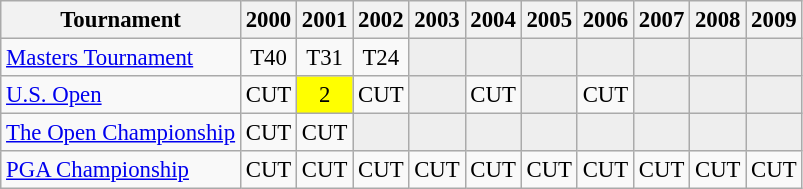<table class="wikitable" style="font-size:95%;text-align:center;">
<tr>
<th>Tournament</th>
<th>2000</th>
<th>2001</th>
<th>2002</th>
<th>2003</th>
<th>2004</th>
<th>2005</th>
<th>2006</th>
<th>2007</th>
<th>2008</th>
<th>2009</th>
</tr>
<tr>
<td align=left><a href='#'>Masters Tournament</a></td>
<td>T40</td>
<td>T31</td>
<td>T24</td>
<td style="background:#eeeeee;"></td>
<td style="background:#eeeeee;"></td>
<td style="background:#eeeeee;"></td>
<td style="background:#eeeeee;"></td>
<td style="background:#eeeeee;"></td>
<td style="background:#eeeeee;"></td>
<td style="background:#eeeeee;"></td>
</tr>
<tr>
<td align=left><a href='#'>U.S. Open</a></td>
<td>CUT</td>
<td style="background:yellow;">2</td>
<td>CUT</td>
<td style="background:#eeeeee;"></td>
<td>CUT</td>
<td style="background:#eeeeee;"></td>
<td>CUT</td>
<td style="background:#eeeeee;"></td>
<td style="background:#eeeeee;"></td>
<td style="background:#eeeeee;"></td>
</tr>
<tr>
<td align=left><a href='#'>The Open Championship</a></td>
<td>CUT</td>
<td>CUT</td>
<td style="background:#eeeeee;"></td>
<td style="background:#eeeeee;"></td>
<td style="background:#eeeeee;"></td>
<td style="background:#eeeeee;"></td>
<td style="background:#eeeeee;"></td>
<td style="background:#eeeeee;"></td>
<td style="background:#eeeeee;"></td>
<td style="background:#eeeeee;"></td>
</tr>
<tr>
<td align=left><a href='#'>PGA Championship</a></td>
<td>CUT</td>
<td>CUT</td>
<td>CUT</td>
<td>CUT</td>
<td>CUT</td>
<td>CUT</td>
<td>CUT</td>
<td>CUT</td>
<td>CUT</td>
<td>CUT</td>
</tr>
</table>
